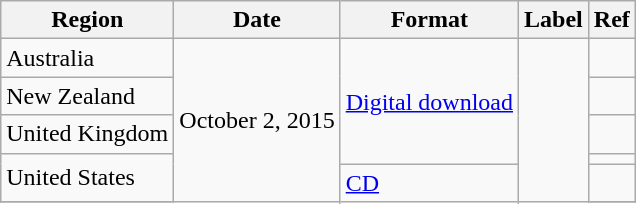<table class="wikitable plainrowheaders">
<tr>
<th scope="col">Region</th>
<th scope="col">Date</th>
<th scope="col">Format</th>
<th scope="col">Label</th>
<th scope="col">Ref</th>
</tr>
<tr>
<td scope="row">Australia</td>
<td rowspan="6">October 2, 2015</td>
<td rowspan="4"><a href='#'>Digital download</a></td>
<td rowspan="8"></td>
<td style="text-align:center;"></td>
</tr>
<tr>
<td scope="row">New Zealand</td>
<td style="text-align:center;"></td>
</tr>
<tr>
<td scope="row">United Kingdom</td>
<td style="text-align:center;"></td>
</tr>
<tr>
<td rowspan="2">United States</td>
<td style="text-align:center;"></td>
</tr>
<tr>
<td rowspan="2"><a href='#'>CD</a></td>
<td style="text-align:center;"></td>
</tr>
<tr>
</tr>
</table>
